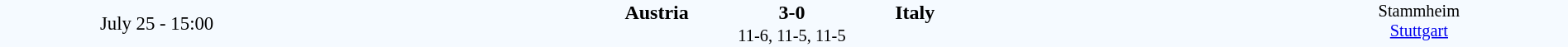<table style="width: 100%; background:#f5faff;" cellspacing="0">
<tr>
<td style=font-size:95% align=center rowspan=3 width=20%>July 25 - 15:00</td>
</tr>
<tr>
<td width=24% align=right><strong>Austria</strong></td>
<td align=center width=13%><strong>3-0</strong></td>
<td width=24%><strong>Italy</strong></td>
<td style=font-size:85% rowspan=3 valign=top align=center>Stammheim<br><a href='#'>Stuttgart</a></td>
</tr>
<tr style=font-size:85%>
<td colspan=3 align=center>11-6, 11-5, 11-5</td>
</tr>
</table>
